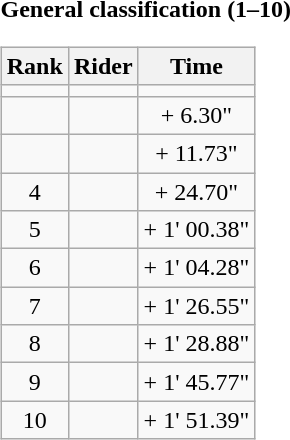<table>
<tr>
<td><strong>General classification (1–10)</strong><br><table class="wikitable">
<tr>
<th scope="col">Rank</th>
<th scope="col">Rider</th>
<th scope="col">Time</th>
</tr>
<tr>
<td style="text-align:center;"></td>
<td></td>
<td style="text-align:center;"></td>
</tr>
<tr>
<td style="text-align:center;"></td>
<td></td>
<td style="text-align:center;">+ 6.30"</td>
</tr>
<tr>
<td style="text-align:center;"></td>
<td></td>
<td style="text-align:center;">+ 11.73"</td>
</tr>
<tr>
<td style="text-align:center;">4</td>
<td></td>
<td style="text-align:center;">+ 24.70"</td>
</tr>
<tr>
<td style="text-align:center;">5</td>
<td></td>
<td style="text-align:center;">+ 1' 00.38"</td>
</tr>
<tr>
<td style="text-align:center;">6</td>
<td></td>
<td style="text-align:center;">+ 1' 04.28"</td>
</tr>
<tr>
<td style="text-align:center;">7</td>
<td></td>
<td style="text-align:center;">+ 1' 26.55"</td>
</tr>
<tr>
<td style="text-align:center;">8</td>
<td></td>
<td style="text-align:center;">+ 1' 28.88"</td>
</tr>
<tr>
<td style="text-align:center;">9</td>
<td></td>
<td style="text-align:center;">+ 1' 45.77"</td>
</tr>
<tr>
<td style="text-align:center;">10</td>
<td></td>
<td style="text-align:center;">+ 1' 51.39"</td>
</tr>
</table>
</td>
</tr>
</table>
